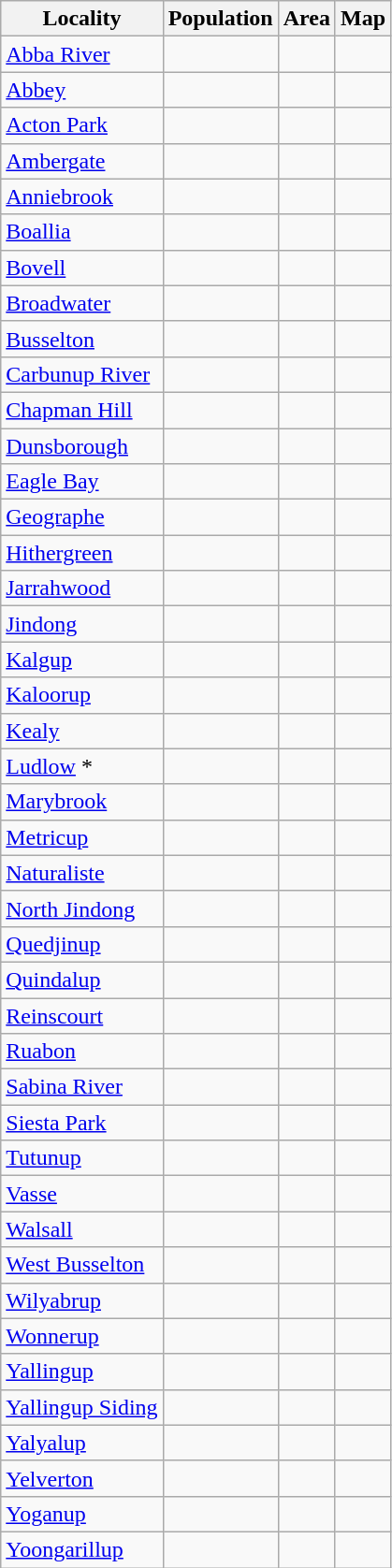<table class="wikitable sortable">
<tr>
<th>Locality</th>
<th data-sort-type=number>Population</th>
<th data-sort-type=number>Area</th>
<th>Map</th>
</tr>
<tr>
<td><a href='#'>Abba River</a></td>
<td></td>
<td></td>
<td></td>
</tr>
<tr>
<td><a href='#'>Abbey</a></td>
<td></td>
<td></td>
<td></td>
</tr>
<tr>
<td><a href='#'>Acton Park</a></td>
<td></td>
<td></td>
<td></td>
</tr>
<tr>
<td><a href='#'>Ambergate</a></td>
<td></td>
<td></td>
<td></td>
</tr>
<tr>
<td><a href='#'>Anniebrook</a></td>
<td></td>
<td></td>
<td></td>
</tr>
<tr>
<td><a href='#'>Boallia</a></td>
<td></td>
<td></td>
<td></td>
</tr>
<tr>
<td><a href='#'>Bovell</a></td>
<td></td>
<td></td>
<td></td>
</tr>
<tr>
<td><a href='#'>Broadwater</a></td>
<td></td>
<td></td>
<td></td>
</tr>
<tr>
<td><a href='#'>Busselton</a></td>
<td></td>
<td></td>
<td></td>
</tr>
<tr>
<td><a href='#'>Carbunup River</a></td>
<td></td>
<td></td>
<td></td>
</tr>
<tr>
<td><a href='#'>Chapman Hill</a></td>
<td></td>
<td></td>
<td></td>
</tr>
<tr>
<td><a href='#'>Dunsborough</a></td>
<td></td>
<td></td>
<td></td>
</tr>
<tr>
<td><a href='#'>Eagle Bay</a></td>
<td></td>
<td></td>
<td></td>
</tr>
<tr>
<td><a href='#'>Geographe</a></td>
<td></td>
<td></td>
<td></td>
</tr>
<tr>
<td><a href='#'>Hithergreen</a></td>
<td></td>
<td></td>
<td></td>
</tr>
<tr>
<td><a href='#'>Jarrahwood</a></td>
<td></td>
<td></td>
<td></td>
</tr>
<tr>
<td><a href='#'>Jindong</a></td>
<td></td>
<td></td>
<td></td>
</tr>
<tr>
<td><a href='#'>Kalgup</a></td>
<td></td>
<td></td>
<td></td>
</tr>
<tr>
<td><a href='#'>Kaloorup</a></td>
<td></td>
<td></td>
<td></td>
</tr>
<tr>
<td><a href='#'>Kealy</a></td>
<td></td>
<td></td>
<td></td>
</tr>
<tr>
<td><a href='#'>Ludlow</a> *</td>
<td></td>
<td></td>
<td></td>
</tr>
<tr>
<td><a href='#'>Marybrook</a></td>
<td></td>
<td></td>
<td></td>
</tr>
<tr>
<td><a href='#'>Metricup</a></td>
<td></td>
<td></td>
<td></td>
</tr>
<tr>
<td><a href='#'>Naturaliste</a></td>
<td></td>
<td></td>
<td></td>
</tr>
<tr>
<td><a href='#'>North Jindong</a></td>
<td></td>
<td></td>
<td></td>
</tr>
<tr>
<td><a href='#'>Quedjinup</a></td>
<td></td>
<td></td>
<td></td>
</tr>
<tr>
<td><a href='#'>Quindalup</a></td>
<td></td>
<td></td>
<td></td>
</tr>
<tr>
<td><a href='#'>Reinscourt</a></td>
<td></td>
<td></td>
<td></td>
</tr>
<tr>
<td><a href='#'>Ruabon</a></td>
<td></td>
<td></td>
<td></td>
</tr>
<tr>
<td><a href='#'>Sabina River</a></td>
<td></td>
<td></td>
<td></td>
</tr>
<tr>
<td><a href='#'>Siesta Park</a></td>
<td></td>
<td></td>
<td></td>
</tr>
<tr>
<td><a href='#'>Tutunup</a></td>
<td></td>
<td></td>
<td></td>
</tr>
<tr>
<td><a href='#'>Vasse</a></td>
<td></td>
<td></td>
<td></td>
</tr>
<tr>
<td><a href='#'>Walsall</a></td>
<td></td>
<td></td>
<td></td>
</tr>
<tr>
<td><a href='#'>West Busselton</a></td>
<td></td>
<td></td>
<td></td>
</tr>
<tr>
<td><a href='#'>Wilyabrup</a></td>
<td></td>
<td></td>
<td></td>
</tr>
<tr>
<td><a href='#'>Wonnerup</a></td>
<td></td>
<td></td>
<td></td>
</tr>
<tr>
<td><a href='#'>Yallingup</a></td>
<td></td>
<td></td>
<td></td>
</tr>
<tr>
<td><a href='#'>Yallingup Siding</a></td>
<td></td>
<td></td>
<td></td>
</tr>
<tr>
<td><a href='#'>Yalyalup</a></td>
<td></td>
<td></td>
<td></td>
</tr>
<tr>
<td><a href='#'>Yelverton</a></td>
<td></td>
<td></td>
<td></td>
</tr>
<tr>
<td><a href='#'>Yoganup</a></td>
<td></td>
<td></td>
<td></td>
</tr>
<tr>
<td><a href='#'>Yoongarillup</a></td>
<td></td>
<td></td>
<td></td>
</tr>
</table>
